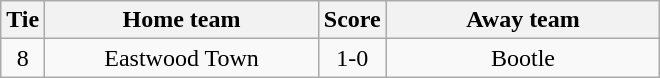<table class="wikitable" style="text-align:center;">
<tr>
<th width=20>Tie</th>
<th width=175>Home team</th>
<th width=20>Score</th>
<th width=175>Away team</th>
</tr>
<tr>
<td>8</td>
<td>Eastwood Town</td>
<td>1-0</td>
<td>Bootle</td>
</tr>
</table>
